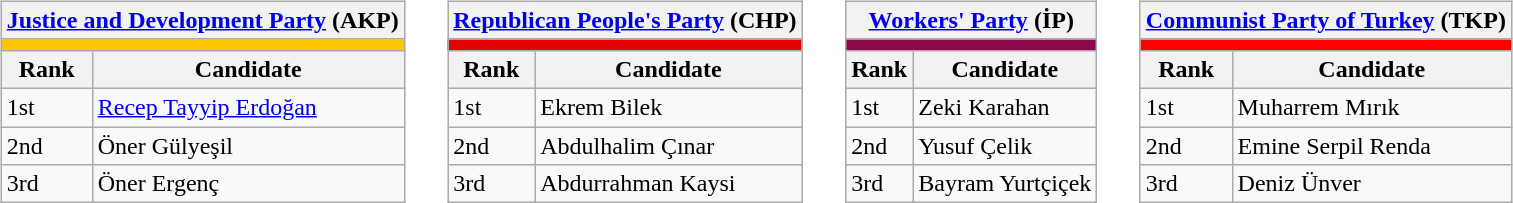<table>
<tr>
<td style="vertical-align:top"><br><table class="wikitable">
<tr>
<th colspan="2"><strong><a href='#'>Justice and Development Party</a> (AKP)</strong></th>
</tr>
<tr>
<th style="background: #fdc400" width:70px;" colspan="2"></th>
</tr>
<tr>
<th>Rank</th>
<th>Candidate</th>
</tr>
<tr>
<td>1st</td>
<td><a href='#'>Recep Tayyip Erdoğan</a></td>
</tr>
<tr>
<td>2nd</td>
<td>Öner Gülyeşil</td>
</tr>
<tr>
<td>3rd</td>
<td>Öner Ergenç</td>
</tr>
</table>
</td>
<td colwidth=1em> </td>
<td style="vertical-align:top"><br><table class="wikitable">
<tr>
<th colspan="2"><strong><a href='#'>Republican People's Party</a> (CHP)</strong></th>
</tr>
<tr>
<th style="background: #e30000" width:70px;" colspan="2"></th>
</tr>
<tr>
<th>Rank</th>
<th>Candidate</th>
</tr>
<tr>
<td>1st</td>
<td>Ekrem Bilek</td>
</tr>
<tr>
<td>2nd</td>
<td>Abdulhalim Çınar</td>
</tr>
<tr>
<td>3rd</td>
<td>Abdurrahman Kaysi</td>
</tr>
</table>
</td>
<td colwidth=1em> </td>
<td style="vertical-align:top"><br><table class="wikitable">
<tr>
<th colspan="2"><strong><a href='#'>Workers' Party</a> (İP)</strong></th>
</tr>
<tr>
<th style="background: #8A084B" width:70px;" colspan="2"></th>
</tr>
<tr>
<th>Rank</th>
<th>Candidate</th>
</tr>
<tr>
<td>1st</td>
<td>Zeki Karahan</td>
</tr>
<tr>
<td>2nd</td>
<td>Yusuf Çelik</td>
</tr>
<tr>
<td>3rd</td>
<td>Bayram Yurtçiçek</td>
</tr>
</table>
</td>
<td colwidth=1em> </td>
<td style="vertical-align:top"><br><table class="wikitable">
<tr>
<th colspan="2"><strong><a href='#'>Communist Party of Turkey</a> (TKP)</strong></th>
</tr>
<tr>
<th style="background: #ff0000" width:70px;" colspan="2"></th>
</tr>
<tr>
<th>Rank</th>
<th>Candidate</th>
</tr>
<tr>
<td>1st</td>
<td>Muharrem Mırık</td>
</tr>
<tr>
<td>2nd</td>
<td>Emine Serpil Renda</td>
</tr>
<tr>
<td>3rd</td>
<td>Deniz Ünver</td>
</tr>
</table>
</td>
</tr>
</table>
